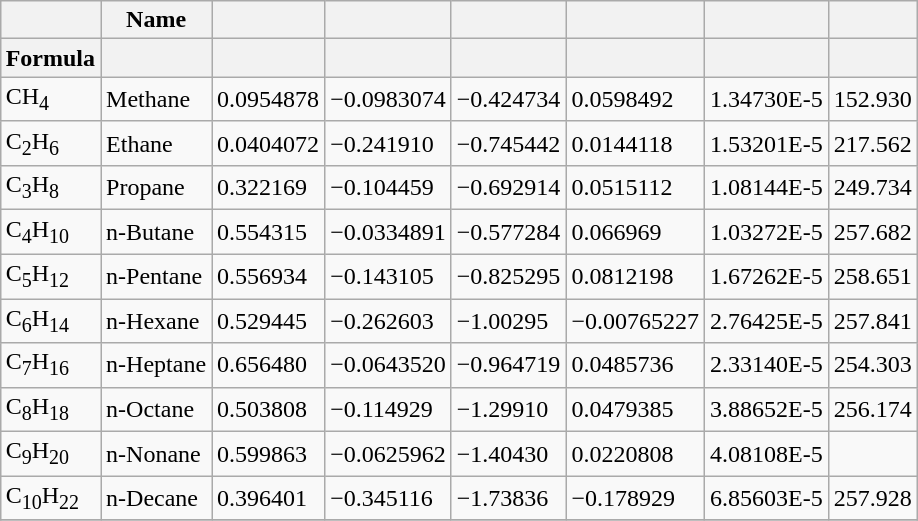<table class="wikitable collapsible collapsed" align="right">
<tr>
<th></th>
<th>Name</th>
<th></th>
<th></th>
<th></th>
<th></th>
<th></th>
<th></th>
</tr>
<tr>
<th>Formula</th>
<th></th>
<th></th>
<th></th>
<th></th>
<th></th>
<th></th>
<th></th>
</tr>
<tr>
<td>CH<sub>4</sub></td>
<td>Methane</td>
<td>0.0954878</td>
<td>−0.0983074</td>
<td>−0.424734</td>
<td>0.0598492</td>
<td>1.34730E-5</td>
<td>152.930</td>
</tr>
<tr>
<td>C<sub>2</sub>H<sub>6</sub></td>
<td>Ethane</td>
<td>0.0404072</td>
<td>−0.241910</td>
<td>−0.745442</td>
<td>0.0144118</td>
<td>1.53201E-5</td>
<td>217.562</td>
</tr>
<tr>
<td>C<sub>3</sub>H<sub>8</sub></td>
<td>Propane</td>
<td>0.322169</td>
<td>−0.104459</td>
<td>−0.692914</td>
<td>0.0515112</td>
<td>1.08144E-5</td>
<td>249.734</td>
</tr>
<tr>
<td>C<sub>4</sub>H<sub>10</sub></td>
<td>n-Butane</td>
<td>0.554315</td>
<td>−0.0334891</td>
<td>−0.577284</td>
<td>0.066969</td>
<td>1.03272E-5</td>
<td>257.682</td>
</tr>
<tr>
<td>C<sub>5</sub>H<sub>12</sub></td>
<td>n-Pentane</td>
<td>0.556934</td>
<td>−0.143105</td>
<td>−0.825295</td>
<td>0.0812198</td>
<td>1.67262E-5</td>
<td>258.651</td>
</tr>
<tr>
<td>C<sub>6</sub>H<sub>14</sub></td>
<td>n-Hexane</td>
<td>0.529445</td>
<td>−0.262603</td>
<td>−1.00295</td>
<td>−0.00765227</td>
<td>2.76425E-5</td>
<td>257.841</td>
</tr>
<tr>
<td>C<sub>7</sub>H<sub>16</sub></td>
<td>n-Heptane</td>
<td>0.656480</td>
<td>−0.0643520</td>
<td>−0.964719</td>
<td>0.0485736</td>
<td>2.33140E-5</td>
<td>254.303</td>
</tr>
<tr>
<td>C<sub>8</sub>H<sub>18</sub></td>
<td>n-Octane</td>
<td>0.503808</td>
<td>−0.114929</td>
<td>−1.29910</td>
<td>0.0479385</td>
<td>3.88652E-5</td>
<td>256.174</td>
</tr>
<tr>
<td>C<sub>9</sub>H<sub>20</sub></td>
<td>n-Nonane</td>
<td>0.599863</td>
<td>−0.0625962</td>
<td>−1.40430</td>
<td>0.0220808</td>
<td>4.08108E-5</td>
<td></td>
</tr>
<tr>
<td>C<sub>10</sub>H<sub>22</sub></td>
<td>n-Decane</td>
<td>0.396401</td>
<td>−0.345116</td>
<td>−1.73836</td>
<td>−0.178929</td>
<td>6.85603E-5</td>
<td>257.928</td>
</tr>
<tr>
</tr>
</table>
